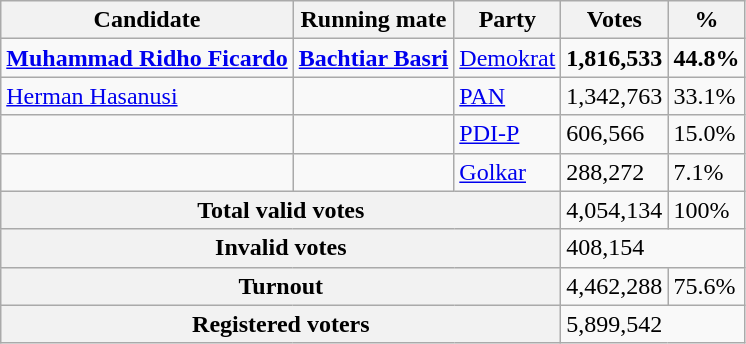<table class="wikitable">
<tr>
<th>Candidate</th>
<th>Running mate</th>
<th>Party</th>
<th>Votes</th>
<th>%</th>
</tr>
<tr>
<td><strong><a href='#'>Muhammad Ridho Ficardo</a></strong></td>
<td><strong><a href='#'>Bachtiar Basri</a></strong></td>
<td><a href='#'>Demokrat</a></td>
<td><strong>1,816,533</strong></td>
<td><strong>44.8%</strong></td>
</tr>
<tr>
<td><a href='#'>Herman Hasanusi</a></td>
<td></td>
<td><a href='#'>PAN</a></td>
<td>1,342,763</td>
<td>33.1%</td>
</tr>
<tr>
<td></td>
<td></td>
<td><a href='#'>PDI-P</a></td>
<td>606,566</td>
<td>15.0%</td>
</tr>
<tr>
<td></td>
<td></td>
<td><a href='#'>Golkar</a></td>
<td>288,272</td>
<td>7.1%</td>
</tr>
<tr>
<th colspan=3>Total valid votes</th>
<td>4,054,134</td>
<td>100%</td>
</tr>
<tr>
<th colspan=3>Invalid votes</th>
<td colspan=2>408,154</td>
</tr>
<tr>
<th colspan=3>Turnout</th>
<td>4,462,288</td>
<td>75.6%</td>
</tr>
<tr>
<th colspan=3>Registered voters</th>
<td colspan=2>5,899,542</td>
</tr>
</table>
